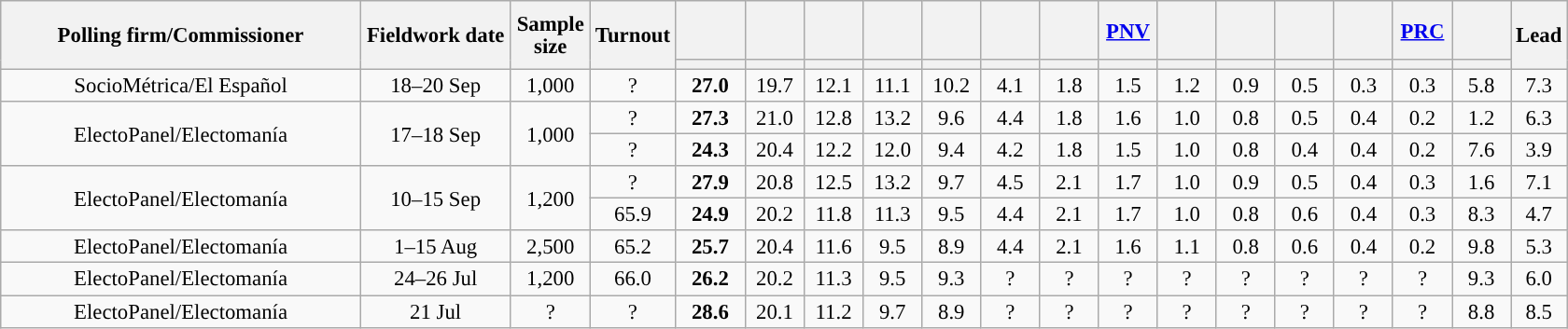<table class="wikitable collapsible collapsed" style="text-align:center; font-size:95%; line-height:16px;">
<tr style="height:42px;">
<th style="width:250px;" rowspan="2">Polling firm/Commissioner</th>
<th style="width:100px;" rowspan="2">Fieldwork date</th>
<th style="width:50px;" rowspan="2">Sample size</th>
<th style="width:50px;" rowspan="2">Turnout</th>
<th style="width:43px;"></th>
<th style="width:35px;"></th>
<th style="width:35px;"></th>
<th style="width:35px;"></th>
<th style="width:35px;"></th>
<th style="width:35px;"></th>
<th style="width:35px;"></th>
<th style="width:35px;"><a href='#'>PNV</a></th>
<th style="width:35px;"></th>
<th style="width:35px;"></th>
<th style="width:35px;"></th>
<th style="width:35px;"></th>
<th style="width:35px;"><a href='#'>PRC</a></th>
<th style="width:35px;"></th>
<th style="width:30px;" rowspan="2">Lead</th>
</tr>
<tr>
<th style="color:inherit;background:"></th>
<th style="color:inherit;background:"></th>
<th style="color:inherit;background:"></th>
<th style="color:inherit;background:"></th>
<th style="color:inherit;background:"></th>
<th style="color:inherit;background:"></th>
<th style="color:inherit;background:"></th>
<th style="color:inherit;background:"></th>
<th style="color:inherit;background:"></th>
<th style="color:inherit;background:"></th>
<th style="color:inherit;background:"></th>
<th style="color:inherit;background:"></th>
<th style="color:inherit;background:"></th>
<th style="color:inherit;background:"></th>
</tr>
<tr>
<td>SocioMétrica/El Español</td>
<td>18–20 Sep</td>
<td>1,000</td>
<td>?</td>
<td><strong>27.0</strong><br></td>
<td>19.7<br></td>
<td>12.1<br></td>
<td>11.1<br></td>
<td>10.2<br></td>
<td>4.1<br></td>
<td>1.8<br></td>
<td>1.5<br></td>
<td>1.2<br></td>
<td>0.9<br></td>
<td>0.5<br></td>
<td>0.3<br></td>
<td>0.3<br></td>
<td>5.8<br></td>
<td style="background:">7.3</td>
</tr>
<tr>
<td rowspan="2">ElectoPanel/Electomanía</td>
<td rowspan="2">17–18 Sep</td>
<td rowspan="2">1,000</td>
<td>?</td>
<td><strong>27.3</strong><br></td>
<td>21.0<br></td>
<td>12.8<br></td>
<td>13.2<br></td>
<td>9.6<br></td>
<td>4.4<br></td>
<td>1.8<br></td>
<td>1.6<br></td>
<td>1.0<br></td>
<td>0.8<br></td>
<td>0.5<br></td>
<td>0.4<br></td>
<td>0.2<br></td>
<td>1.2<br></td>
<td style="background:">6.3</td>
</tr>
<tr>
<td>?</td>
<td><strong>24.3</strong><br></td>
<td>20.4<br></td>
<td>12.2<br></td>
<td>12.0<br></td>
<td>9.4<br></td>
<td>4.2<br></td>
<td>1.8<br></td>
<td>1.5<br></td>
<td>1.0<br></td>
<td>0.8<br></td>
<td>0.4<br></td>
<td>0.4<br></td>
<td>0.2<br></td>
<td>7.6<br></td>
<td style="background:">3.9</td>
</tr>
<tr>
<td rowspan="2">ElectoPanel/Electomanía</td>
<td rowspan="2">10–15 Sep</td>
<td rowspan="2">1,200</td>
<td>?</td>
<td><strong>27.9</strong><br></td>
<td>20.8<br></td>
<td>12.5<br></td>
<td>13.2<br></td>
<td>9.7<br></td>
<td>4.5<br></td>
<td>2.1<br></td>
<td>1.7<br></td>
<td>1.0<br></td>
<td>0.9<br></td>
<td>0.5<br></td>
<td>0.4<br></td>
<td>0.3<br></td>
<td>1.6<br></td>
<td style="background:">7.1</td>
</tr>
<tr>
<td>65.9</td>
<td><strong>24.9</strong><br></td>
<td>20.2<br></td>
<td>11.8<br></td>
<td>11.3<br></td>
<td>9.5<br></td>
<td>4.4<br></td>
<td>2.1<br></td>
<td>1.7<br></td>
<td>1.0<br></td>
<td>0.8<br></td>
<td>0.6<br></td>
<td>0.4<br></td>
<td>0.3<br></td>
<td>8.3<br></td>
<td style="background:">4.7</td>
</tr>
<tr>
<td>ElectoPanel/Electomanía</td>
<td>1–15 Aug</td>
<td>2,500</td>
<td>65.2</td>
<td><strong>25.7</strong><br></td>
<td>20.4<br></td>
<td>11.6<br></td>
<td>9.5<br></td>
<td>8.9<br></td>
<td>4.4<br></td>
<td>2.1<br></td>
<td>1.6<br></td>
<td>1.1<br></td>
<td>0.8<br></td>
<td>0.6<br></td>
<td>0.4<br></td>
<td>0.2<br></td>
<td>9.8<br></td>
<td style="background:">5.3</td>
</tr>
<tr>
<td>ElectoPanel/Electomanía</td>
<td>24–26 Jul</td>
<td>1,200</td>
<td>66.0</td>
<td><strong>26.2</strong><br></td>
<td>20.2<br></td>
<td>11.3<br></td>
<td>9.5<br></td>
<td>9.3<br></td>
<td>?<br></td>
<td>?<br></td>
<td>?<br></td>
<td>?<br></td>
<td>?<br></td>
<td>?<br></td>
<td>?<br></td>
<td>?<br></td>
<td>9.3<br></td>
<td style="background:">6.0</td>
</tr>
<tr>
<td>ElectoPanel/Electomanía</td>
<td>21 Jul</td>
<td>?</td>
<td>?</td>
<td><strong>28.6</strong><br></td>
<td>20.1<br></td>
<td>11.2<br></td>
<td>9.7<br></td>
<td>8.9<br></td>
<td>?<br></td>
<td>?<br></td>
<td>?<br></td>
<td>?<br></td>
<td>?<br></td>
<td>?<br></td>
<td>?<br></td>
<td>?<br></td>
<td>8.8<br></td>
<td style="background:">8.5</td>
</tr>
</table>
